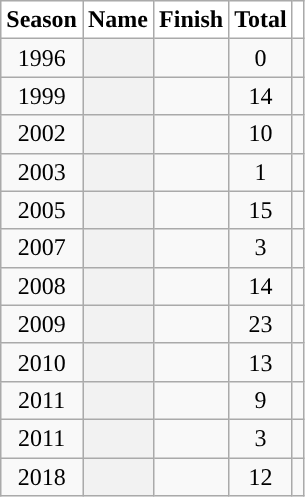<table class="wikitable sortable plainrowheaders" style="text-align:center">
<tr>
<th scope="col" style="background-color:#ffffff; border-top:#">Season</th>
<th scope="col" style="background-color:#ffffff; border-top:#">Name</th>
<th scope="col" style="background-color:#ffffff; border-top:#">Finish</th>
<th scope="col" style="background-color:#ffffff; border-top:#">Total</th>
<th scope="col" class="unsortable" style="background-color:#ffffff; border-top:#"></th>
</tr>
<tr>
<td>1996</td>
<th scope="row" style="text-align:center"></th>
<td></td>
<td>0</td>
<td></td>
</tr>
<tr>
<td>1999</td>
<th scope="row" style="text-align:center"></th>
<td></td>
<td>14</td>
<td></td>
</tr>
<tr>
<td>2002</td>
<th scope="row" style="text-align:center"> </th>
<td></td>
<td>10</td>
<td></td>
</tr>
<tr>
<td>2003</td>
<th scope="row" style="text-align:center"> </th>
<td></td>
<td>1</td>
<td></td>
</tr>
<tr>
<td>2005</td>
<th scope="row" style="text-align:center"></th>
<td></td>
<td>15</td>
<td></td>
</tr>
<tr>
<td>2007</td>
<th scope="row" style="text-align:center"> </th>
<td></td>
<td>3</td>
<td></td>
</tr>
<tr>
<td>2008</td>
<th scope="row" style="text-align:center"></th>
<td></td>
<td>14</td>
<td></td>
</tr>
<tr>
<td>2009</td>
<th scope="row" style="text-align:center"> </th>
<td></td>
<td>23</td>
<td></td>
</tr>
<tr>
<td>2010</td>
<th scope="row" style="text-align:center"></th>
<td></td>
<td>13</td>
<td></td>
</tr>
<tr>
<td>2011</td>
<th scope="row" style="text-align:center"> </th>
<td></td>
<td>9</td>
<td></td>
</tr>
<tr>
<td>2011</td>
<th scope="row" style="text-align:center"></th>
<td></td>
<td>3</td>
<td></td>
</tr>
<tr>
<td>2018</td>
<th scope="row" style="text-align:center"></th>
<td></td>
<td>12</td>
<td></td>
</tr>
</table>
